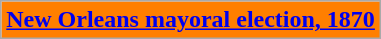<table class="wikitable">
<tr>
<th colspan="7" style="background-color:#FF7F00;text-align:center;"><a href='#'>New Orleans mayoral election, 1870</a></th>
</tr>
</table>
